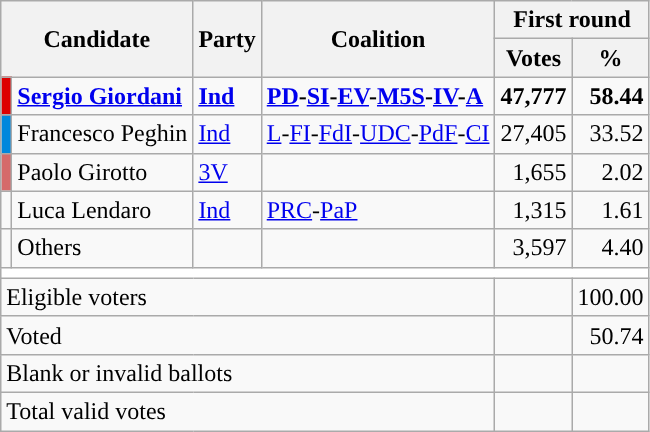<table class="wikitable centre">
<tr>
<th scope="col" rowspan=2 colspan=2>Candidate</th>
<th scope="col" rowspan=2 colspan=1>Party</th>
<th scope="col" rowspan=2 colspan=1>Coalition</th>
<th scope="col" colspan=2>First round</th>
</tr>
<tr>
<th scope="col">Votes</th>
<th scope="col">%</th>
</tr>
<tr>
<td bgcolor="#dd0000"></td>
<td><strong><a href='#'>Sergio Giordani</a></strong></td>
<td><strong><a href='#'>Ind</a></strong></td>
<td><strong><a href='#'>PD</a>-<a href='#'>SI</a>-<a href='#'>EV</a>-<a href='#'>M5S</a>-<a href='#'>IV</a>-<a href='#'>A</a></strong></td>
<td style="text-align: right"><strong>47,777</strong></td>
<td style="text-align: right"><strong>58.44</strong></td>
</tr>
<tr>
<td bgcolor="#0087DC"></td>
<td>Francesco Peghin</td>
<td><a href='#'>Ind</a></td>
<td><a href='#'>L</a>-<a href='#'>FI</a>-<a href='#'>FdI</a>-<a href='#'>UDC</a>-<a href='#'>PdF</a>-<a href='#'>CI</a></td>
<td style="text-align: right">27,405</td>
<td style="text-align: right">33.52</td>
</tr>
<tr>
<td bgcolor="#D56A6A"></td>
<td>Paolo Girotto</td>
<td><a href='#'>3V</a></td>
<td></td>
<td style="text-align: right">1,655</td>
<td style="text-align: right">2.02</td>
</tr>
<tr>
<td></td>
<td>Luca Lendaro</td>
<td><a href='#'>Ind</a></td>
<td><a href='#'>PRC</a>-<a href='#'>PaP</a></td>
<td style="text-align: right">1,315</td>
<td style="text-align: right">1.61</td>
</tr>
<tr>
<td bgcolor=""></td>
<td>Others</td>
<td></td>
<td></td>
<td style="text-align: right">3,597</td>
<td style="text-align: right">4.40</td>
</tr>
<tr bgcolor=white>
<td colspan=6></td>
</tr>
<tr>
<td colspan=4>Eligible voters</td>
<td style="text-align: right"></td>
<td style="text-align: right">100.00</td>
</tr>
<tr>
<td colspan=4>Voted</td>
<td style="text-align: right"></td>
<td style="text-align: right">50.74</td>
</tr>
<tr>
<td colspan=4>Blank or invalid ballots</td>
<td style="text-align: right"></td>
<td style="text-align: right"></td>
</tr>
<tr>
<td colspan=4>Total valid votes</td>
<td style="text-align: right"></td>
<td style="text-align: right"></td>
</tr>
</table>
